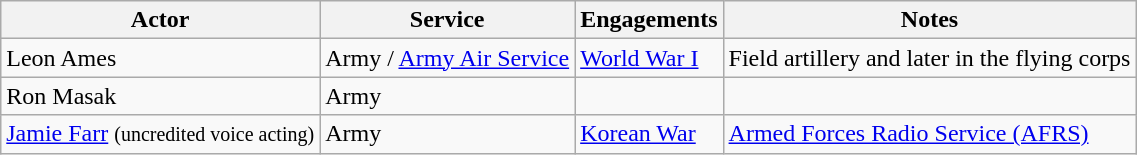<table class="wikitable">
<tr ">
<th>Actor</th>
<th>Service</th>
<th>Engagements</th>
<th>Notes</th>
</tr>
<tr>
<td>Leon Ames</td>
<td>Army / <a href='#'>Army Air Service</a></td>
<td><a href='#'>World War I</a></td>
<td>Field artillery and later in the flying corps</td>
</tr>
<tr>
<td>Ron Masak</td>
<td>Army</td>
<td></td>
<td></td>
</tr>
<tr>
<td><a href='#'>Jamie Farr</a> <small>(uncredited voice acting)</small></td>
<td>Army</td>
<td><a href='#'>Korean War</a></td>
<td><a href='#'>Armed Forces Radio Service (AFRS)</a></td>
</tr>
</table>
